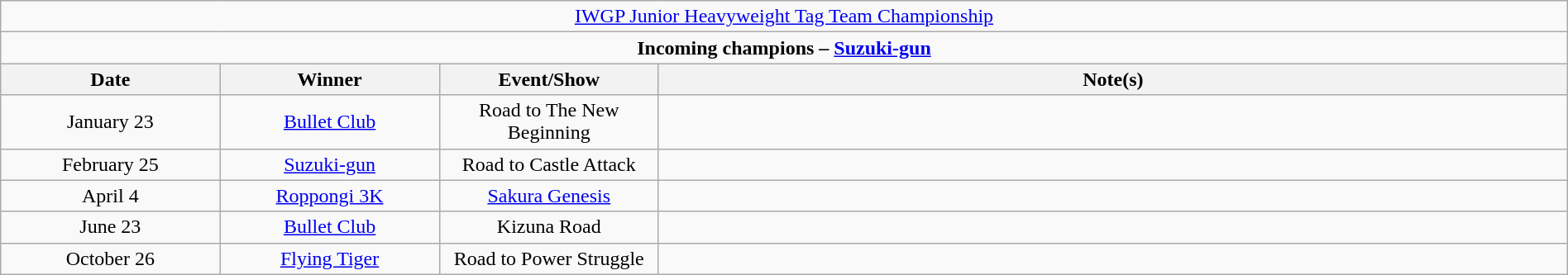<table class="wikitable" style="text-align:center; width:100%;">
<tr>
<td colspan="4" style="text-align: center;"><a href='#'>IWGP Junior Heavyweight Tag Team Championship</a></td>
</tr>
<tr>
<td colspan="4" style="text-align: center;"><strong>Incoming champions – <a href='#'>Suzuki-gun</a> </strong></td>
</tr>
<tr>
<th width=14%>Date</th>
<th width=14%>Winner</th>
<th width=14%>Event/Show</th>
<th width=58%>Note(s)</th>
</tr>
<tr>
<td>January 23</td>
<td><a href='#'>Bullet Club</a><br></td>
<td>Road to The New Beginning</td>
<td></td>
</tr>
<tr>
<td>February 25</td>
<td><a href='#'>Suzuki-gun</a><br></td>
<td>Road to Castle Attack</td>
<td></td>
</tr>
<tr>
<td>April 4</td>
<td><a href='#'>Roppongi 3K</a><br></td>
<td><a href='#'>Sakura Genesis</a></td>
<td></td>
</tr>
<tr>
<td>June 23</td>
<td><a href='#'>Bullet Club</a><br></td>
<td>Kizuna Road</td>
<td></td>
</tr>
<tr>
<td>October 26</td>
<td><a href='#'>Flying Tiger</a><br></td>
<td>Road to Power Struggle<br></td>
<td></td>
</tr>
</table>
